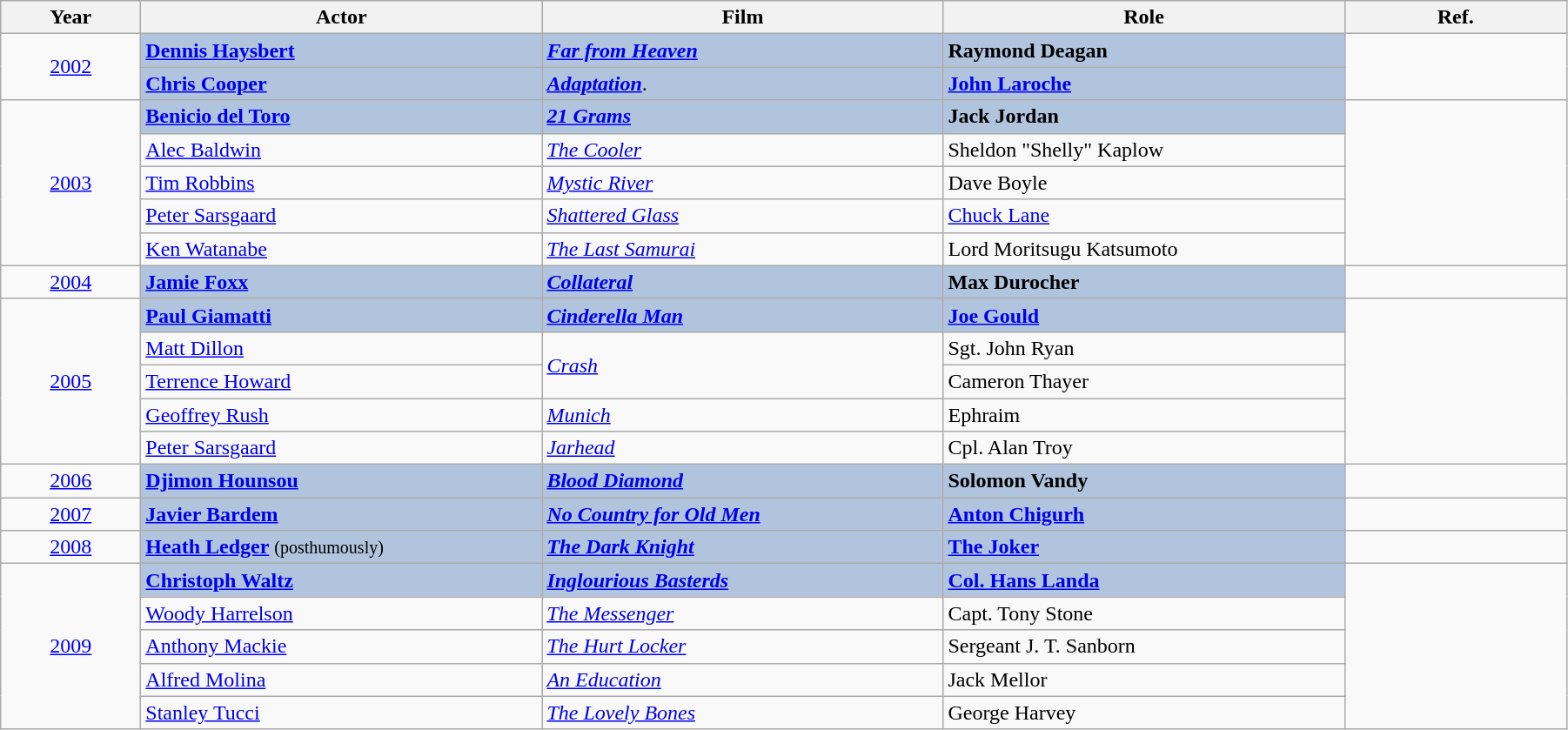<table class="wikitable" width="95%" cellpadding="5">
<tr>
<th width="100"><strong>Year</strong></th>
<th width="300"><strong>Actor</strong></th>
<th width="300"><strong>Film</strong></th>
<th width="300"><strong>Role</strong></th>
<th>Ref.</th>
</tr>
<tr>
<td rowspan="2" style="text-align:center;"><a href='#'>2002</a></td>
<td style="background:#B0C4DE;"><strong><a href='#'>Dennis Haysbert</a></strong></td>
<td style="background:#B0C4DE;"><strong><em><a href='#'>Far from Heaven</a></em></strong></td>
<td style="background:#B0C4DE;"><strong>Raymond Deagan</strong></td>
<td rowspan="2"></td>
</tr>
<tr>
<td style="background:#B0C4DE;"><strong><a href='#'>Chris Cooper</a></strong></td>
<td style="background:#B0C4DE;"><strong><em><a href='#'>Adaptation</a></em></strong>.</td>
<td style="background:#B0C4DE;"><strong><a href='#'>John Laroche</a></strong></td>
</tr>
<tr>
<td rowspan="5" style="text-align:center;"><a href='#'>2003</a></td>
<td style="background:#B0C4DE;"><strong><a href='#'>Benicio del Toro</a></strong></td>
<td style="background:#B0C4DE;"><strong><em><a href='#'>21 Grams</a></em></strong></td>
<td style="background:#B0C4DE;"><strong>Jack Jordan</strong></td>
<td rowspan="5"></td>
</tr>
<tr>
<td><a href='#'>Alec Baldwin</a></td>
<td><em><a href='#'>The Cooler</a></em></td>
<td>Sheldon "Shelly" Kaplow</td>
</tr>
<tr>
<td><a href='#'>Tim Robbins</a></td>
<td><em><a href='#'>Mystic River</a></em></td>
<td>Dave Boyle</td>
</tr>
<tr>
<td><a href='#'>Peter Sarsgaard</a></td>
<td><em><a href='#'>Shattered Glass</a></em></td>
<td><a href='#'>Chuck Lane</a></td>
</tr>
<tr>
<td><a href='#'>Ken Watanabe</a></td>
<td><em><a href='#'>The Last Samurai</a></em></td>
<td>Lord Moritsugu Katsumoto</td>
</tr>
<tr>
<td style="text-align:center;"><a href='#'>2004</a></td>
<td style="background:#B0C4DE;"><strong><a href='#'>Jamie Foxx</a></strong></td>
<td style="background:#B0C4DE;"><strong><em><a href='#'>Collateral</a></em></strong></td>
<td style="background:#B0C4DE;"><strong>Max Durocher</strong></td>
<td></td>
</tr>
<tr>
<td rowspan="5" style="text-align:center;"><a href='#'>2005</a></td>
<td style="background:#B0C4DE;"><strong><a href='#'>Paul Giamatti</a></strong></td>
<td style="background:#B0C4DE;"><strong><em><a href='#'>Cinderella Man</a></em></strong></td>
<td style="background:#B0C4DE;"><strong><a href='#'>Joe Gould</a></strong></td>
<td rowspan="5"></td>
</tr>
<tr>
<td><a href='#'>Matt Dillon</a></td>
<td rowspan="2"><em><a href='#'>Crash</a></em></td>
<td>Sgt. John Ryan</td>
</tr>
<tr>
<td><a href='#'>Terrence Howard</a></td>
<td>Cameron Thayer</td>
</tr>
<tr>
<td><a href='#'>Geoffrey Rush</a></td>
<td><em><a href='#'>Munich</a></em></td>
<td>Ephraim</td>
</tr>
<tr>
<td><a href='#'>Peter Sarsgaard</a></td>
<td><em><a href='#'>Jarhead</a></em></td>
<td>Cpl. Alan Troy</td>
</tr>
<tr>
<td style="text-align:center;"><a href='#'>2006</a></td>
<td style="background:#B0C4DE;"><strong><a href='#'>Djimon Hounsou</a></strong></td>
<td style="background:#B0C4DE;"><strong><em><a href='#'>Blood Diamond</a></em></strong></td>
<td style="background:#B0C4DE;"><strong>Solomon Vandy</strong></td>
<td></td>
</tr>
<tr>
<td style="text-align:center;"><a href='#'>2007</a></td>
<td style="background:#B0C4DE;"><strong><a href='#'>Javier Bardem</a></strong></td>
<td style="background:#B0C4DE;"><strong><em><a href='#'>No Country for Old Men</a></em></strong></td>
<td style="background:#B0C4DE;"><strong><a href='#'>Anton Chigurh</a></strong></td>
<td></td>
</tr>
<tr>
<td style="text-align:center;"><a href='#'>2008</a></td>
<td style="background:#B0C4DE;"><strong><a href='#'>Heath Ledger</a></strong> <small>(posthumously)</small></td>
<td style="background:#B0C4DE;"><strong><em><a href='#'>The Dark Knight</a></em></strong></td>
<td style="background:#B0C4DE;"><strong><a href='#'>The Joker</a></strong></td>
<td></td>
</tr>
<tr>
<td rowspan="5" style="text-align:center;"><a href='#'>2009</a></td>
<td style="background:#B0C4DE;"><strong><a href='#'>Christoph Waltz</a></strong></td>
<td style="background:#B0C4DE;"><strong><em><a href='#'>Inglourious Basterds</a></em></strong></td>
<td style="background:#B0C4DE;"><strong><a href='#'>Col. Hans Landa</a></strong></td>
<td rowspan="5"></td>
</tr>
<tr>
<td><a href='#'>Woody Harrelson</a></td>
<td><em><a href='#'>The Messenger</a></em></td>
<td>Capt. Tony Stone</td>
</tr>
<tr>
<td><a href='#'>Anthony Mackie</a></td>
<td><em><a href='#'>The Hurt Locker</a></em></td>
<td>Sergeant J. T. Sanborn</td>
</tr>
<tr>
<td><a href='#'>Alfred Molina</a></td>
<td><em><a href='#'>An Education</a></em></td>
<td>Jack Mellor</td>
</tr>
<tr>
<td><a href='#'>Stanley Tucci</a></td>
<td><em><a href='#'>The Lovely Bones</a></em></td>
<td>George Harvey</td>
</tr>
</table>
